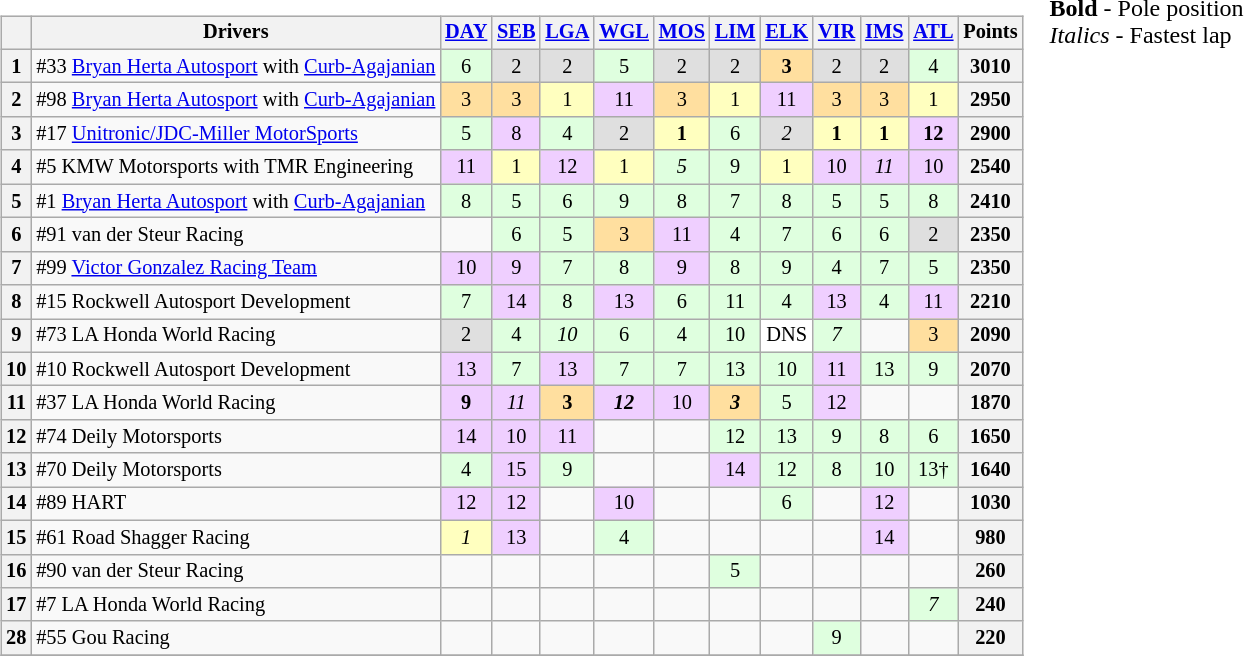<table valign="top">
<tr>
<td valign="top"><br><table class="wikitable" style="font-size:85%; text-align:center">
<tr>
<th></th>
<th>Drivers</th>
<th><a href='#'>DAY</a><br></th>
<th><a href='#'>SEB</a><br></th>
<th><a href='#'>LGA</a><br></th>
<th><a href='#'>WGL</a><br></th>
<th><a href='#'>MOS</a><br></th>
<th><a href='#'>LIM</a><br></th>
<th><a href='#'>ELK</a><br></th>
<th><a href='#'>VIR</a><br></th>
<th><a href='#'>IMS</a><br></th>
<th><a href='#'>ATL</a><br></th>
<th>Points</th>
</tr>
<tr>
<th>1</th>
<td align=left> #33 <a href='#'>Bryan Herta Autosport</a> with <a href='#'>Curb-Agajanian</a></td>
<td style="background:#dfffdf;">6</td>
<td style="background:#dfdfdf;">2</td>
<td style="background:#dfdfdf;">2</td>
<td style="background:#dfffdf;">5</td>
<td style="background:#dfdfdf;">2</td>
<td style="background:#dfdfdf;">2</td>
<td style="background:#ffdf9f;"><strong>3</strong></td>
<td style="background:#dfdfdf;">2</td>
<td style="background:#dfdfdf;">2</td>
<td style="background:#dfffdf;">4</td>
<th>3010</th>
</tr>
<tr>
<th>2</th>
<td align=left> #98 <a href='#'>Bryan Herta Autosport</a> with <a href='#'>Curb-Agajanian</a></td>
<td style="background:#ffdf9f;">3</td>
<td style="background:#ffdf9f;">3</td>
<td style="background:#ffffbf;">1</td>
<td style="background:#efcfff;">11</td>
<td style="background:#ffdf9f;">3</td>
<td style="background:#ffffbf;">1</td>
<td style="background:#efcfff;">11</td>
<td style="background:#ffdf9f;">3</td>
<td style="background:#ffdf9f;">3</td>
<td style="background:#ffffbf;">1</td>
<th>2950</th>
</tr>
<tr>
<th>3</th>
<td align=left> #17 <a href='#'>Unitronic/JDC-Miller MotorSports</a></td>
<td style="background:#dfffdf;">5</td>
<td style="background:#efcfff;">8</td>
<td style="background:#dfffdf;">4</td>
<td style="background:#dfdfdf;">2</td>
<td style="background:#ffffbf;"><strong>1</strong></td>
<td style="background:#dfffdf;">6</td>
<td style="background:#dfdfdf;"><em>2</em></td>
<td style="background:#ffffbf;"><strong>1</strong></td>
<td style="background:#ffffbf;"><strong>1</strong></td>
<td style="background:#efcfff;"><strong>12</strong></td>
<th>2900</th>
</tr>
<tr>
<th>4</th>
<td align=left> #5 KMW Motorsports with TMR Engineering</td>
<td style="background:#efcfff;">11</td>
<td style="background:#ffffbf;">1</td>
<td style="background:#efcfff;">12</td>
<td style="background:#ffffbf;">1</td>
<td style="background:#dfffdf;"><em>5</em></td>
<td style="background:#dfffdf;">9</td>
<td style="background:#ffffbf;">1</td>
<td style="background:#efcfff;">10</td>
<td style="background:#efcfff;"><em>11</em></td>
<td style="background:#efcfff;">10</td>
<th>2540</th>
</tr>
<tr>
<th>5</th>
<td align=left> #1 <a href='#'>Bryan Herta Autosport</a> with <a href='#'>Curb-Agajanian</a></td>
<td style="background:#dfffdf;">8</td>
<td style="background:#dfffdf;">5</td>
<td style="background:#dfffdf;">6</td>
<td style="background:#dfffdf;">9</td>
<td style="background:#dfffdf;">8</td>
<td style="background:#dfffdf;">7</td>
<td style="background:#dfffdf;">8</td>
<td style="background:#dfffdf;">5</td>
<td style="background:#dfffdf;">5</td>
<td style="background:#dfffdf;">8</td>
<th>2410</th>
</tr>
<tr>
<th>6</th>
<td align=left> #91 van der Steur Racing</td>
<td></td>
<td style="background:#dfffdf;">6</td>
<td style="background:#dfffdf;">5</td>
<td style="background:#ffdf9f;">3</td>
<td style="background:#efcfff;">11</td>
<td style="background:#dfffdf;">4</td>
<td style="background:#dfffdf;">7</td>
<td style="background:#dfffdf;">6</td>
<td style="background:#dfffdf;">6</td>
<td style="background:#dfdfdf;">2</td>
<th>2350</th>
</tr>
<tr>
<th>7</th>
<td align=left> #99 <a href='#'>Victor Gonzalez Racing Team</a></td>
<td style="background:#efcfff;">10</td>
<td style="background:#efcfff;">9</td>
<td style="background:#dfffdf;">7</td>
<td style="background:#dfffdf;">8</td>
<td style="background:#efcfff;">9</td>
<td style="background:#dfffdf;">8</td>
<td style="background:#dfffdf;">9</td>
<td style="background:#dfffdf;">4</td>
<td style="background:#dfffdf;">7</td>
<td style="background:#dfffdf;">5</td>
<th>2350</th>
</tr>
<tr>
<th>8</th>
<td align=left> #15 Rockwell Autosport Development</td>
<td style="background:#dfffdf;">7</td>
<td style="background:#efcfff;">14</td>
<td style="background:#dfffdf;">8</td>
<td style="background:#efcfff;">13</td>
<td style="background:#dfffdf;">6</td>
<td style="background:#dfffdf;">11</td>
<td style="background:#dfffdf;">4</td>
<td style="background:#efcfff;">13</td>
<td style="background:#dfffdf;">4</td>
<td style="background:#efcfff;">11</td>
<th>2210</th>
</tr>
<tr>
<th>9</th>
<td align=left> #73 LA Honda World Racing</td>
<td style="background:#dfdfdf;">2</td>
<td style="background:#dfffdf;">4</td>
<td style="background:#dfffdf;"><em>10</em></td>
<td style="background:#dfffdf;">6</td>
<td style="background:#dfffdf;">4</td>
<td style="background:#dfffdf;">10</td>
<td style="background:#ffffff;">DNS</td>
<td style="background:#dfffdf;"><em>7</em></td>
<td></td>
<td style="background:#ffdf9f;">3</td>
<th>2090</th>
</tr>
<tr>
<th>10</th>
<td align=left> #10 Rockwell Autosport Development</td>
<td style="background:#efcfff;">13</td>
<td style="background:#dfffdf;">7</td>
<td style="background:#efcfff;">13</td>
<td style="background:#dfffdf;">7</td>
<td style="background:#dfffdf;">7</td>
<td style="background:#dfffdf;">13</td>
<td style="background:#dfffdf;">10</td>
<td style="background:#efcfff;">11</td>
<td style="background:#dfffdf;">13</td>
<td style="background:#dfffdf;">9</td>
<th>2070</th>
</tr>
<tr>
<th>11</th>
<td align=left> #37 LA Honda World Racing</td>
<td style="background:#efcfff;"><strong>9</strong></td>
<td style="background:#efcfff;"><em>11</em></td>
<td style="background:#ffdf9f;"><strong>3</strong></td>
<td style="background:#efcfff;"><strong><em>12</em></strong></td>
<td style="background:#efcfff;">10</td>
<td style="background:#ffdf9f;"><strong><em>3</em></strong></td>
<td style="background:#dfffdf;">5</td>
<td style="background:#efcfff;">12</td>
<td></td>
<td></td>
<th>1870</th>
</tr>
<tr>
<th>12</th>
<td align=left> #74 Deily Motorsports</td>
<td style="background:#efcfff;">14</td>
<td style="background:#efcfff;">10</td>
<td style="background:#efcfff;">11</td>
<td></td>
<td></td>
<td style="background:#dfffdf;">12</td>
<td style="background:#dfffdf;">13</td>
<td style="background:#dfffdf;">9</td>
<td style="background:#dfffdf;">8</td>
<td style="background:#dfffdf;">6</td>
<th>1650</th>
</tr>
<tr>
<th>13</th>
<td align=left> #70 Deily Motorsports</td>
<td style="background:#dfffdf;">4</td>
<td style="background:#efcfff;">15</td>
<td style="background:#dfffdf;">9</td>
<td></td>
<td></td>
<td style="background:#efcfff;">14</td>
<td style="background:#dfffdf;">12</td>
<td style="background:#dfffdf;">8</td>
<td style="background:#dfffdf;">10</td>
<td style="background:#dfffdf;">13†</td>
<th>1640</th>
</tr>
<tr>
<th>14</th>
<td align=left> #89 HART</td>
<td style="background:#efcfff;">12</td>
<td style="background:#efcfff;">12</td>
<td></td>
<td style="background:#efcfff;">10</td>
<td></td>
<td></td>
<td style="background:#dfffdf;">6</td>
<td></td>
<td style="background:#efcfff;">12</td>
<td></td>
<th>1030</th>
</tr>
<tr>
<th>15</th>
<td align=left> #61 Road Shagger Racing</td>
<td style="background:#ffffbf;"><em>1</em></td>
<td style="background:#efcfff;">13</td>
<td></td>
<td style="background:#dfffdf;">4</td>
<td></td>
<td></td>
<td></td>
<td></td>
<td style="background:#efcfff;">14</td>
<td></td>
<th>980</th>
</tr>
<tr>
<th>16</th>
<td align=left> #90 van der Steur Racing</td>
<td></td>
<td></td>
<td></td>
<td></td>
<td></td>
<td style="background:#dfffdf;">5</td>
<td></td>
<td></td>
<td></td>
<td></td>
<th>260</th>
</tr>
<tr>
<th>17</th>
<td align=left> #7 LA Honda World Racing</td>
<td></td>
<td></td>
<td></td>
<td></td>
<td></td>
<td></td>
<td></td>
<td></td>
<td></td>
<td style="background:#dfffdf;"><em>7</em></td>
<th>240</th>
</tr>
<tr>
<th>28</th>
<td align=left> #55 Gou Racing</td>
<td></td>
<td></td>
<td></td>
<td></td>
<td></td>
<td></td>
<td></td>
<td style="background:#dfffdf;">9</td>
<td></td>
<td></td>
<th>220</th>
</tr>
<tr>
</tr>
</table>
</td>
<td valign="top"><br><span><strong>Bold</strong> - Pole position</span><br><span><em>Italics</em> - Fastest lap</span></td>
</tr>
</table>
